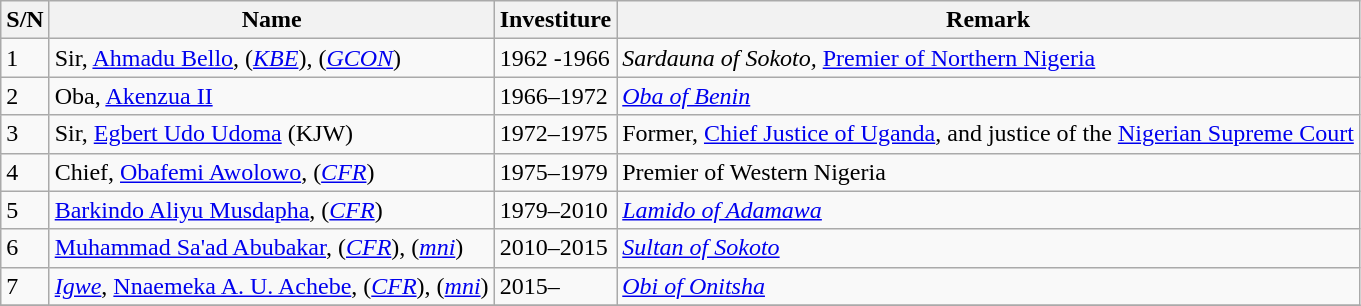<table class="wikitable">
<tr>
<th>S/N</th>
<th>Name</th>
<th>Investiture</th>
<th>Remark</th>
</tr>
<tr>
<td>1</td>
<td>Sir, <a href='#'>Ahmadu Bello</a>, (<em><a href='#'>KBE</a></em>), (<em><a href='#'>GCON</a></em>)</td>
<td>1962 -1966</td>
<td><em>Sardauna of Sokoto,</em> <a href='#'>Premier of Northern Nigeria</a></td>
</tr>
<tr>
<td>2</td>
<td>Oba, <a href='#'>Akenzua II</a></td>
<td>1966–1972</td>
<td><em><a href='#'>Oba of Benin</a></em></td>
</tr>
<tr>
<td>3</td>
<td>Sir, <a href='#'>Egbert Udo Udoma</a>  (KJW)</td>
<td>1972–1975</td>
<td>Former, <a href='#'>Chief Justice of Uganda</a>, and justice of the <a href='#'>Nigerian Supreme Court</a></td>
</tr>
<tr>
<td>4</td>
<td>Chief, <a href='#'>Obafemi Awolowo</a>, (<em><a href='#'>CFR</a></em>)</td>
<td>1975–1979</td>
<td>Premier of Western Nigeria</td>
</tr>
<tr>
<td>5</td>
<td><a href='#'>Barkindo Aliyu Musdapha</a>, (<em><a href='#'>CFR</a></em>)</td>
<td>1979–2010</td>
<td><em><a href='#'>Lamido of Adamawa</a></em></td>
</tr>
<tr>
<td>6</td>
<td><a href='#'>Muhammad Sa'ad Abubakar</a>, (<em><a href='#'>CFR</a></em>), (<em><a href='#'>mni</a></em>)</td>
<td>2010–2015</td>
<td><em><a href='#'>Sultan of Sokoto</a></em></td>
</tr>
<tr>
<td>7</td>
<td><em><a href='#'>Igwe</a></em>, <a href='#'>Nnaemeka A. U. Achebe</a>, (<em><a href='#'>CFR</a></em>), (<em><a href='#'>mni</a></em>)</td>
<td>2015–</td>
<td><em><a href='#'>Obi of Onitsha</a></em></td>
</tr>
<tr>
</tr>
</table>
